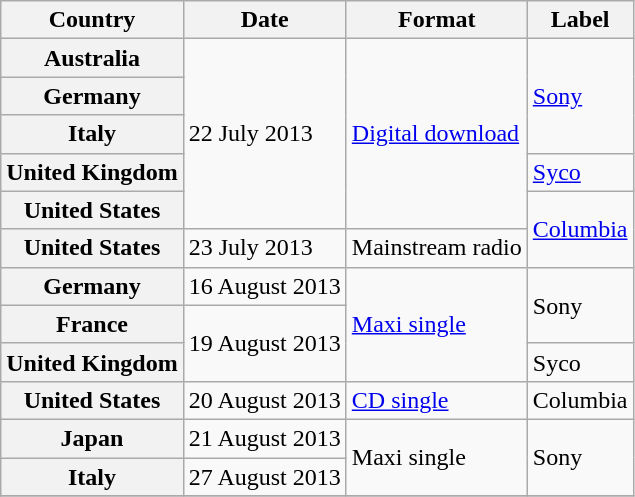<table class="wikitable plainrowheaders">
<tr>
<th scope="col">Country</th>
<th scope="col">Date</th>
<th scope="col">Format</th>
<th scope="col">Label</th>
</tr>
<tr>
<th scope="row">Australia</th>
<td rowspan="5">22 July 2013</td>
<td rowspan="5"><a href='#'>Digital download</a></td>
<td rowspan="3"><a href='#'>Sony</a></td>
</tr>
<tr>
<th scope="row">Germany</th>
</tr>
<tr>
<th scope="row">Italy</th>
</tr>
<tr>
<th scope="row">United Kingdom</th>
<td><a href='#'>Syco</a></td>
</tr>
<tr>
<th scope="row">United States</th>
<td rowspan="2"><a href='#'>Columbia</a></td>
</tr>
<tr>
<th scope="row">United States</th>
<td>23 July 2013</td>
<td>Mainstream radio</td>
</tr>
<tr>
<th scope="row">Germany</th>
<td>16 August 2013</td>
<td rowspan="3"><a href='#'>Maxi single</a></td>
<td rowspan="2">Sony</td>
</tr>
<tr>
<th scope="row">France</th>
<td rowspan="2">19 August 2013</td>
</tr>
<tr>
<th scope="row">United Kingdom</th>
<td>Syco</td>
</tr>
<tr>
<th scope="row">United States</th>
<td>20 August 2013</td>
<td><a href='#'>CD single</a></td>
<td>Columbia</td>
</tr>
<tr>
<th scope="row">Japan</th>
<td>21 August 2013</td>
<td rowspan="2">Maxi single</td>
<td rowspan="2">Sony</td>
</tr>
<tr>
<th scope="row">Italy</th>
<td>27 August 2013</td>
</tr>
<tr>
</tr>
</table>
